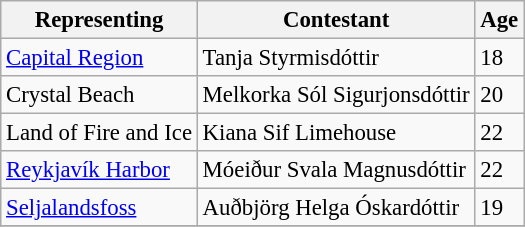<table class="wikitable sortable" style="font-size: 95%;">
<tr>
<th>Representing</th>
<th>Contestant</th>
<th>Age</th>
</tr>
<tr>
<td><a href='#'>Capital Region</a></td>
<td>Tanja Styrmisdóttir</td>
<td>18</td>
</tr>
<tr>
<td>Crystal Beach</td>
<td>Melkorka Sól Sigurjonsdóttir</td>
<td>20</td>
</tr>
<tr>
<td>Land of Fire and Ice</td>
<td>Kiana Sif Limehouse</td>
<td>22</td>
</tr>
<tr>
<td><a href='#'>Reykjavík Harbor</a></td>
<td>Móeiður Svala Magnusdóttir</td>
<td>22</td>
</tr>
<tr>
<td><a href='#'>Seljalandsfoss</a></td>
<td>Auðbjörg Helga Óskardóttir</td>
<td>19</td>
</tr>
<tr>
</tr>
</table>
